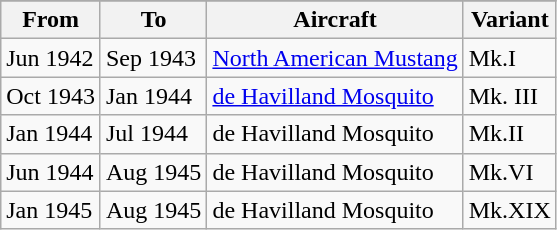<table class="wikitable">
<tr>
</tr>
<tr>
<th>From</th>
<th>To</th>
<th>Aircraft</th>
<th>Variant</th>
</tr>
<tr>
<td>Jun 1942</td>
<td>Sep 1943</td>
<td><a href='#'>North American Mustang</a></td>
<td>Mk.I</td>
</tr>
<tr>
<td>Oct 1943</td>
<td>Jan 1944</td>
<td><a href='#'>de Havilland Mosquito</a></td>
<td>Mk. III</td>
</tr>
<tr>
<td>Jan 1944</td>
<td>Jul 1944</td>
<td>de Havilland Mosquito</td>
<td>Mk.II</td>
</tr>
<tr>
<td>Jun 1944</td>
<td>Aug 1945</td>
<td>de Havilland Mosquito</td>
<td>Mk.VI</td>
</tr>
<tr>
<td>Jan 1945</td>
<td>Aug 1945</td>
<td>de Havilland Mosquito</td>
<td>Mk.XIX</td>
</tr>
</table>
